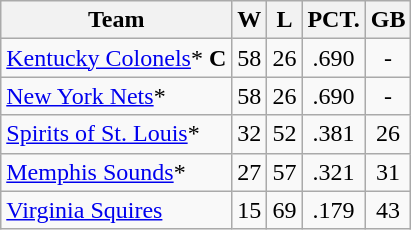<table class="wikitable" style="text-align: center;">
<tr>
<th>Team</th>
<th>W</th>
<th>L</th>
<th>PCT.</th>
<th>GB</th>
</tr>
<tr>
<td align="left"><a href='#'>Kentucky Colonels</a>* <strong>C</strong></td>
<td>58</td>
<td>26</td>
<td>.690</td>
<td>-</td>
</tr>
<tr>
<td align="left"><a href='#'>New York Nets</a>*</td>
<td>58</td>
<td>26</td>
<td>.690</td>
<td>-</td>
</tr>
<tr>
<td align="left"><a href='#'>Spirits of St. Louis</a>*</td>
<td>32</td>
<td>52</td>
<td>.381</td>
<td>26</td>
</tr>
<tr>
<td align="left"><a href='#'>Memphis Sounds</a>*</td>
<td>27</td>
<td>57</td>
<td>.321</td>
<td>31</td>
</tr>
<tr>
<td align="left"><a href='#'>Virginia Squires</a></td>
<td>15</td>
<td>69</td>
<td>.179</td>
<td>43</td>
</tr>
</table>
